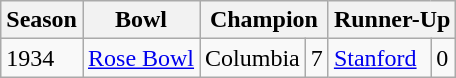<table class=wikitable>
<tr>
<th>Season</th>
<th>Bowl</th>
<th colspan="2">Champion</th>
<th colspan="2">Runner-Up</th>
</tr>
<tr>
<td>1934</td>
<td><a href='#'>Rose Bowl</a></td>
<td>Columbia</td>
<td>7</td>
<td><a href='#'>Stanford</a></td>
<td>0</td>
</tr>
</table>
